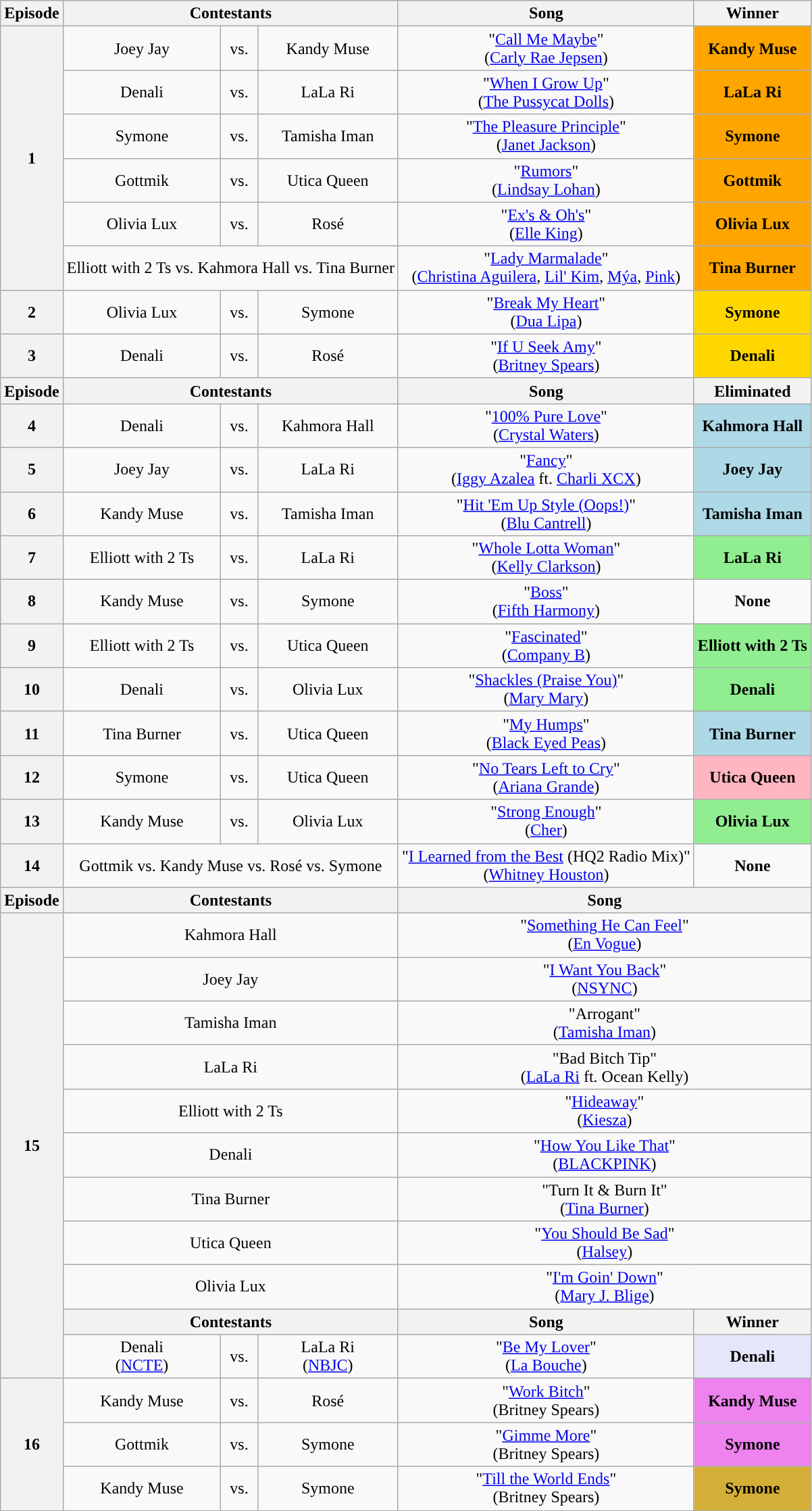<table class="wikitable" style="text-align:center">
<tr>
<th scope="col">Episode</th>
<th scope="col" colspan="3">Contestants</th>
<th scope="col">Song</th>
<th scope="col">Winner</th>
</tr>
<tr>
<th scope="row" rowspan="6">1</th>
<td>Joey Jay</td>
<td>vs.</td>
<td>Kandy Muse</td>
<td>"<a href='#'>Call Me Maybe</a>"<br>(<a href='#'>Carly Rae Jepsen</a>)</td>
<td bgcolor="orange"><strong>Kandy Muse</strong></td>
</tr>
<tr>
<td>Denali</td>
<td>vs.</td>
<td>LaLa Ri</td>
<td>"<a href='#'>When I Grow Up</a>"<br>(<a href='#'>The Pussycat Dolls</a>)</td>
<td bgcolor="orange"><strong>LaLa Ri</strong></td>
</tr>
<tr>
<td>Symone</td>
<td>vs.</td>
<td nowrap>Tamisha Iman</td>
<td>"<a href='#'>The Pleasure Principle</a>"<br>(<a href='#'>Janet Jackson</a>)</td>
<td bgcolor="orange"><strong>Symone</strong></td>
</tr>
<tr>
<td>Gottmik</td>
<td>vs.</td>
<td>Utica Queen</td>
<td>"<a href='#'>Rumors</a>"<br>(<a href='#'>Lindsay Lohan</a>)</td>
<td bgcolor="orange"><strong>Gottmik</strong></td>
</tr>
<tr>
<td>Olivia Lux</td>
<td>vs.</td>
<td>Rosé</td>
<td>"<a href='#'>Ex's & Oh's</a>"<br>(<a href='#'>Elle King</a>)</td>
<td bgcolor="orange"><strong>Olivia Lux</strong></td>
</tr>
<tr>
<td colspan="3">Elliott with 2 Ts vs. Kahmora Hall vs. Tina Burner</td>
<td nowrap>"<a href='#'>Lady Marmalade</a>"<br>(<a href='#'>Christina Aguilera</a>, <a href='#'>Lil' Kim</a>, <a href='#'>Mýa</a>, <a href='#'>Pink</a>)</td>
<td bgcolor="orange"><strong>Tina Burner</strong></td>
</tr>
<tr>
<th scope="row">2</th>
<td>Olivia Lux</td>
<td>vs.</td>
<td>Symone</td>
<td>"<a href='#'>Break My Heart</a>"<br>(<a href='#'>Dua Lipa</a>)</td>
<td bgcolor="gold"><strong>Symone</strong></td>
</tr>
<tr>
<th scope="row">3</th>
<td>Denali</td>
<td>vs.</td>
<td>Rosé</td>
<td>"<a href='#'>If U Seek Amy</a>"<br>(<a href='#'>Britney Spears</a>)</td>
<td bgcolor="gold"><strong>Denali</strong></td>
</tr>
<tr>
<th scope="col">Episode</th>
<th scope="col" colspan="3">Contestants</th>
<th scope="col">Song</th>
<th scope="col">Eliminated</th>
</tr>
<tr>
<th scope="row">4</th>
<td>Denali</td>
<td>vs.</td>
<td>Kahmora Hall</td>
<td>"<a href='#'>100% Pure Love</a>"<br>(<a href='#'>Crystal Waters</a>)</td>
<td bgcolor="lightblue"><strong>Kahmora Hall</strong></td>
</tr>
<tr>
<th scope="row">5</th>
<td>Joey Jay</td>
<td>vs.</td>
<td>LaLa Ri</td>
<td>"<a href='#'>Fancy</a>"<br>(<a href='#'>Iggy Azalea</a> ft. <a href='#'>Charli XCX</a>)</td>
<td bgcolor="lightblue"><strong>Joey Jay</strong></td>
</tr>
<tr>
<th scope="row">6</th>
<td>Kandy Muse</td>
<td>vs.</td>
<td>Tamisha Iman</td>
<td>"<a href='#'>Hit 'Em Up Style (Oops!)</a>"<br>(<a href='#'>Blu Cantrell</a>)</td>
<td bgcolor="lightblue"><strong>Tamisha Iman</strong></td>
</tr>
<tr>
<th scope="row">7</th>
<td nowrap>Elliott with 2 Ts</td>
<td>vs.</td>
<td>LaLa Ri</td>
<td>"<a href='#'>Whole Lotta Woman</a>"<br>(<a href='#'>Kelly Clarkson</a>)</td>
<td bgcolor="lightgreen"><strong>LaLa Ri</strong></td>
</tr>
<tr>
<th scope="row">8</th>
<td>Kandy Muse</td>
<td>vs.</td>
<td>Symone</td>
<td>"<a href='#'>Boss</a>"<br>(<a href='#'>Fifth Harmony</a>)</td>
<td><strong>None</strong></td>
</tr>
<tr>
<th scope="row">9</th>
<td>Elliott with 2 Ts</td>
<td>vs.</td>
<td>Utica Queen</td>
<td>"<a href='#'>Fascinated</a>" <br>(<a href='#'>Company B</a>)</td>
<td nowrap bgcolor="lightgreen"><strong>Elliott with 2 Ts</strong></td>
</tr>
<tr>
<th scope="row">10</th>
<td>Denali</td>
<td>vs.</td>
<td>Olivia Lux</td>
<td>"<a href='#'>Shackles (Praise You)</a>"<br>(<a href='#'>Mary Mary</a>)</td>
<td bgcolor="lightgreen"><strong>Denali</strong></td>
</tr>
<tr>
<th scope="row">11</th>
<td>Tina Burner</td>
<td>vs.</td>
<td>Utica Queen</td>
<td>"<a href='#'>My Humps</a>"<br>(<a href='#'>Black Eyed Peas</a>)</td>
<td bgcolor="lightblue"><strong>Tina Burner</strong></td>
</tr>
<tr>
<th scope="row">12</th>
<td>Symone</td>
<td>vs.</td>
<td>Utica Queen</td>
<td>"<a href='#'>No Tears Left to Cry</a>"<br>(<a href='#'>Ariana Grande</a>)</td>
<td bgcolor="lightpink"><strong>Utica Queen</strong></td>
</tr>
<tr>
<th scope="row">13</th>
<td>Kandy Muse</td>
<td>vs.</td>
<td>Olivia Lux</td>
<td>"<a href='#'>Strong Enough</a>"<br>(<a href='#'>Cher</a>)</td>
<td bgcolor="lightgreen"><strong>Olivia Lux</strong></td>
</tr>
<tr>
<th scope="row">14</th>
<td colspan="3">Gottmik vs. Kandy Muse vs. Rosé vs. Symone</td>
<td nowrap>"<a href='#'>I Learned from the Best</a> (HQ2 Radio Mix)"<br>(<a href='#'>Whitney Houston</a>)</td>
<td><strong>None</strong></td>
</tr>
<tr>
<th scope="col">Episode</th>
<th scope="col" colspan="3">Contestants</th>
<th scope="col" colspan="2">Song</th>
</tr>
<tr>
<th scope="row" rowspan="11">15</th>
<td colspan="3">Kahmora Hall</td>
<td colspan="2">"<a href='#'>Something He Can Feel</a>"<br>(<a href='#'>En Vogue</a>)</td>
</tr>
<tr>
<td colspan="3">Joey Jay</td>
<td colspan="2">"<a href='#'>I Want You Back</a>"<br>(<a href='#'>NSYNC</a>)</td>
</tr>
<tr>
<td colspan="3">Tamisha Iman</td>
<td colspan="2">"Arrogant"<br>(<a href='#'>Tamisha Iman</a>)</td>
</tr>
<tr>
<td colspan="3">LaLa Ri</td>
<td colspan="2">"Bad Bitch Tip"<br>(<a href='#'>LaLa Ri</a> ft. Ocean Kelly)</td>
</tr>
<tr>
<td colspan="3">Elliott with 2 Ts</td>
<td colspan="2">"<a href='#'>Hideaway</a>"<br>(<a href='#'>Kiesza</a>)</td>
</tr>
<tr>
<td colspan="3">Denali</td>
<td colspan="2">"<a href='#'>How You Like That</a>"<br>(<a href='#'>BLACKPINK</a>)</td>
</tr>
<tr>
<td colspan="3">Tina Burner</td>
<td colspan="2">"Turn It & Burn It"<br>(<a href='#'>Tina Burner</a>)</td>
</tr>
<tr>
<td colspan="3">Utica Queen</td>
<td colspan="2">"<a href='#'>You Should Be Sad</a>"<br>(<a href='#'>Halsey</a>)</td>
</tr>
<tr>
<td colspan="3">Olivia Lux</td>
<td colspan="2">"<a href='#'>I'm Goin' Down</a>"<br>(<a href='#'>Mary J. Blige</a>)</td>
</tr>
<tr>
<th scope="col" colspan="3">Contestants</th>
<th scope="col">Song</th>
<th scope="col">Winner</th>
</tr>
<tr>
<td>Denali<br>(<a href='#'>NCTE</a>)</td>
<td>vs.</td>
<td>LaLa Ri<br>(<a href='#'>NBJC</a>)</td>
<td>"<a href='#'>Be My Lover</a>"<br>(<a href='#'>La Bouche</a>)</td>
<td bgcolor="lavender"><strong>Denali</strong></td>
</tr>
<tr>
<th rowspan="3" scope="row">16</th>
<td>Kandy Muse</td>
<td>vs.</td>
<td>Rosé</td>
<td>"<a href='#'>Work Bitch</a>"<br>(Britney Spears)</td>
<td bgcolor="violet"><strong>Kandy Muse</strong></td>
</tr>
<tr>
<td>Gottmik</td>
<td>vs.</td>
<td>Symone</td>
<td>"<a href='#'>Gimme More</a>"<br>(Britney Spears)</td>
<td bgcolor="violet"><strong>Symone</strong></td>
</tr>
<tr>
<td>Kandy Muse</td>
<td>vs.</td>
<td>Symone</td>
<td>"<a href='#'>Till the World Ends</a>"<br>(Britney Spears)</td>
<td bgcolor="#D4AF37"><strong>Symone</strong></td>
</tr>
<tr>
</tr>
</table>
